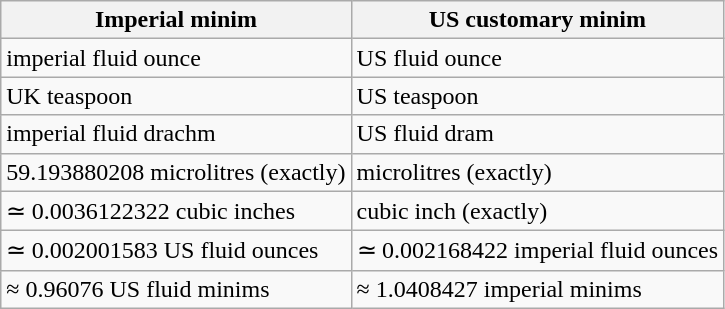<table class="wikitable">
<tr>
<th>Imperial minim</th>
<th>US customary minim</th>
</tr>
<tr>
<td> imperial fluid ounce</td>
<td> US fluid ounce</td>
</tr>
<tr>
<td> UK teaspoon</td>
<td> US teaspoon</td>
</tr>
<tr>
<td> imperial fluid drachm</td>
<td> US fluid dram</td>
</tr>
<tr>
<td>59.193880208 microlitres (exactly)</td>
<td> microlitres (exactly)</td>
</tr>
<tr>
<td>≃ 0.0036122322 cubic inches</td>
<td> cubic inch (exactly)</td>
</tr>
<tr>
<td>≃ 0.002001583 US fluid ounces</td>
<td>≃ 0.002168422 imperial fluid ounces</td>
</tr>
<tr>
<td>≈ 0.96076 US fluid minims</td>
<td>≈ 1.0408427 imperial minims</td>
</tr>
</table>
